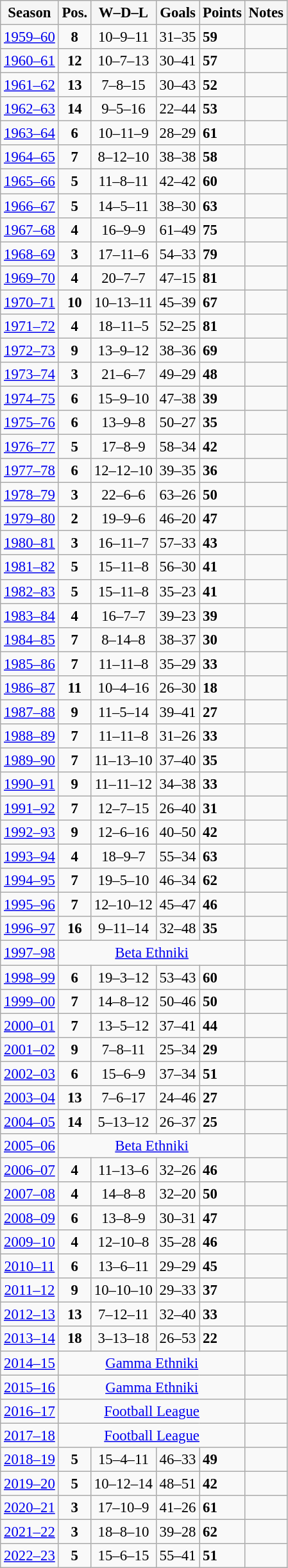<table class="wikitable" style="text-align: center; font-size:95%; white-space:nowrap">
<tr>
<td style="text-align:center; background:#f5f5f5;"><strong>Season</strong></td>
<td style="text-align:center; background:#f5f5f5;"><strong>Pos.</strong></td>
<td style="text-align:center; background:#f5f5f5;"><strong>W–D–L</strong></td>
<td style="text-align:center; background:#f5f5f5;"><strong>Goals</strong></td>
<td style="text-align:left; background:#f5f5f5;"><strong>Points</strong></td>
<td style="text-align:center; background:#f5f5f5;"><strong>Notes</strong></td>
</tr>
<tr>
<td style="text-align: center;"><a href='#'>1959–60</a></td>
<td style="text-align: center;"><strong>8</strong></td>
<td style="text-align: center;">10–9–11</td>
<td style="text-align: center;">31–35</td>
<td style="text-align: left;"><strong>59</strong></td>
<td></td>
</tr>
<tr>
<td style="text-align: center;"><a href='#'>1960–61</a></td>
<td style="text-align: center;"><strong>12</strong></td>
<td style="text-align: center;">10–7–13</td>
<td style="text-align: center;">30–41</td>
<td style="text-align: left;"><strong>57</strong></td>
<td></td>
</tr>
<tr>
<td style="text-align: center;"><a href='#'>1961–62</a></td>
<td style="text-align: center;"><strong>13</strong></td>
<td style="text-align: center;">7–8–15</td>
<td style="text-align: center;">30–43</td>
<td style="text-align: left;"><strong>52</strong></td>
<td></td>
</tr>
<tr>
<td style="text-align: center;"><a href='#'>1962–63</a></td>
<td style="text-align: center;"><strong>14</strong></td>
<td style="text-align: center;">9–5–16</td>
<td style="text-align: center;">22–44</td>
<td style="text-align: left;"><strong>53</strong></td>
<td></td>
</tr>
<tr>
<td style="text-align: center;"><a href='#'>1963–64</a></td>
<td style="text-align: center;"><strong>6</strong></td>
<td style="text-align: center;">10–11–9</td>
<td style="text-align: center;">28–29</td>
<td style="text-align: left;"><strong>61</strong></td>
<td></td>
</tr>
<tr>
<td style="text-align: center;"><a href='#'>1964–65</a></td>
<td style="text-align: center;"><strong>7</strong></td>
<td style="text-align: center;">8–12–10</td>
<td style="text-align: center;">38–38</td>
<td style="text-align: left;"><strong>58</strong></td>
<td></td>
</tr>
<tr>
<td style="text-align: center;"><a href='#'>1965–66</a></td>
<td style="text-align: center;"><strong>5</strong></td>
<td style="text-align: center;">11–8–11</td>
<td style="text-align: center;">42–42</td>
<td style="text-align: left;"><strong>60</strong></td>
<td></td>
</tr>
<tr>
<td style="text-align: center;"><a href='#'>1966–67</a></td>
<td style="text-align: center;"><strong>5</strong></td>
<td style="text-align: center;">14–5–11</td>
<td style="text-align: center;">38–30</td>
<td style="text-align: left;"><strong>63</strong></td>
<td></td>
</tr>
<tr>
<td style="text-align: center;"><a href='#'>1967–68</a></td>
<td style="text-align: center;"><strong>4</strong></td>
<td style="text-align: center;">16–9–9</td>
<td style="text-align: center;">61–49</td>
<td style="text-align: left;"><strong>75</strong></td>
<td></td>
</tr>
<tr>
<td style="text-align: center;"><a href='#'>1968–69</a></td>
<td style="text-align: center;"><strong>3</strong></td>
<td style="text-align: center;">17–11–6</td>
<td style="text-align: center;">54–33</td>
<td style="text-align: left;"><strong>79</strong></td>
<td></td>
</tr>
<tr>
<td style="text-align: center;"><a href='#'>1969–70</a></td>
<td style="text-align: center;"><strong>4</strong></td>
<td style="text-align: center;">20–7–7</td>
<td style="text-align: center;">47–15</td>
<td style="text-align: left;"><strong>81</strong></td>
<td></td>
</tr>
<tr>
<td style="text-align: center;"><a href='#'>1970–71</a></td>
<td style="text-align: center;"><strong>10</strong></td>
<td style="text-align: center;">10–13–11</td>
<td style="text-align: center;">45–39</td>
<td style="text-align: left;"><strong>67</strong></td>
<td></td>
</tr>
<tr>
<td style="text-align: center;"><a href='#'>1971–72</a></td>
<td style="text-align: center;"><strong>4</strong></td>
<td style="text-align: center;">18–11–5</td>
<td style="text-align: center;">52–25</td>
<td style="text-align: left;"><strong>81</strong></td>
<td></td>
</tr>
<tr>
<td style="text-align: center;"><a href='#'>1972–73</a></td>
<td style="text-align: center;"><strong>9</strong></td>
<td style="text-align: center;">13–9–12</td>
<td style="text-align: center;">38–36</td>
<td style="text-align: left;"><strong>69</strong></td>
<td></td>
</tr>
<tr>
<td style="text-align: center;"><a href='#'>1973–74</a></td>
<td style="text-align: center;"><strong>3</strong></td>
<td style="text-align: center;">21–6–7</td>
<td style="text-align: center;">49–29</td>
<td style="text-align: left;"><strong>48</strong></td>
<td></td>
</tr>
<tr>
<td style="text-align: center;"><a href='#'>1974–75</a></td>
<td style="text-align: center;"><strong>6</strong></td>
<td style="text-align: center;">15–9–10</td>
<td style="text-align: center;">47–38</td>
<td style="text-align: left;"><strong>39</strong></td>
<td></td>
</tr>
<tr>
<td style="text-align: center;"><a href='#'>1975–76</a></td>
<td style="text-align: center;"><strong>6</strong></td>
<td style="text-align: center;">13–9–8</td>
<td style="text-align: center;">50–27</td>
<td style="text-align: left;"><strong>35</strong></td>
<td></td>
</tr>
<tr>
<td style="text-align: center;"><a href='#'>1976–77</a></td>
<td style="text-align: center;"><strong>5</strong></td>
<td style="text-align: center;">17–8–9</td>
<td style="text-align: center;">58–34</td>
<td style="text-align: left;"><strong>42</strong></td>
<td></td>
</tr>
<tr>
<td style="text-align: center;"><a href='#'>1977–78</a></td>
<td style="text-align: center;"><strong>6</strong></td>
<td style="text-align: center;">12–12–10</td>
<td style="text-align: center;">39–35</td>
<td style="text-align: left;"><strong>36</strong></td>
<td></td>
</tr>
<tr>
<td style="text-align: center;"><a href='#'>1978–79</a></td>
<td style="text-align: center;"><strong>3</strong></td>
<td style="text-align: center;">22–6–6</td>
<td style="text-align: center;">63–26</td>
<td style="text-align: left;"><strong>50</strong></td>
<td></td>
</tr>
<tr>
<td style="text-align: center;"><a href='#'>1979–80</a></td>
<td style="text-align: center;"><strong>2</strong></td>
<td style="text-align: center;">19–9–6</td>
<td style="text-align: center;">46–20</td>
<td style="text-align: left;"><strong>47</strong></td>
<td></td>
</tr>
<tr>
<td style="text-align: center;"><a href='#'>1980–81</a></td>
<td style="text-align: center;"><strong>3</strong></td>
<td style="text-align: center;">16–11–7</td>
<td style="text-align: center;">57–33</td>
<td style="text-align: left;"><strong>43</strong></td>
<td></td>
</tr>
<tr>
<td style="text-align: center;"><a href='#'>1981–82</a></td>
<td style="text-align: center;"><strong>5</strong></td>
<td style="text-align: center;">15–11–8</td>
<td style="text-align: center;">56–30</td>
<td style="text-align: left;"><strong>41</strong></td>
<td></td>
</tr>
<tr>
<td style="text-align: center;"><a href='#'>1982–83</a></td>
<td style="text-align: center;"><strong>5</strong></td>
<td style="text-align: center;">15–11–8</td>
<td style="text-align: center;">35–23</td>
<td style="text-align: left;"><strong>41</strong></td>
<td></td>
</tr>
<tr>
<td style="text-align: center;"><a href='#'>1983–84</a></td>
<td style="text-align: center;"><strong>4</strong></td>
<td style="text-align: center;">16–7–7</td>
<td style="text-align: center;">39–23</td>
<td style="text-align: left;"><strong>39</strong></td>
<td></td>
</tr>
<tr>
<td style="text-align: center;"><a href='#'>1984–85</a></td>
<td style="text-align: center;"><strong>7</strong></td>
<td style="text-align: center;">8–14–8</td>
<td style="text-align: center;">38–37</td>
<td style="text-align: left;"><strong>30</strong></td>
<td></td>
</tr>
<tr>
<td style="text-align: center;"><a href='#'>1985–86</a></td>
<td style="text-align: center;"><strong>7</strong></td>
<td style="text-align: center;">11–11–8</td>
<td style="text-align: center;">35–29</td>
<td style="text-align: left;"><strong>33</strong></td>
<td></td>
</tr>
<tr>
<td style="text-align: center;"><a href='#'>1986–87</a></td>
<td style="text-align: center;"><strong>11</strong></td>
<td style="text-align: center;">10–4–16</td>
<td style="text-align: center;">26–30</td>
<td style="text-align: left;"><strong>18</strong></td>
<td></td>
</tr>
<tr>
<td style="text-align: center;"><a href='#'>1987–88</a></td>
<td style="text-align: center;"><strong>9</strong></td>
<td style="text-align: center;">11–5–14</td>
<td style="text-align: center;">39–41</td>
<td style="text-align: left;"><strong>27</strong></td>
<td></td>
</tr>
<tr>
<td style="text-align: center;"><a href='#'>1988–89</a></td>
<td style="text-align: center;"><strong>7</strong></td>
<td style="text-align: center;">11–11–8</td>
<td style="text-align: center;">31–26</td>
<td style="text-align: left;"><strong>33</strong></td>
<td></td>
</tr>
<tr>
<td style="text-align: center;"><a href='#'>1989–90</a></td>
<td style="text-align: center;"><strong>7</strong></td>
<td style="text-align: center;">11–13–10</td>
<td style="text-align: center;">37–40</td>
<td style="text-align: left;"><strong>35</strong></td>
<td></td>
</tr>
<tr>
<td style="text-align: center;"><a href='#'>1990–91</a></td>
<td style="text-align: center;"><strong>9</strong></td>
<td style="text-align: center;">11–11–12</td>
<td style="text-align: center;">34–38</td>
<td style="text-align: left;"><strong>33</strong></td>
<td></td>
</tr>
<tr>
<td style="text-align: center;"><a href='#'>1991–92</a></td>
<td style="text-align: center;"><strong>7</strong></td>
<td style="text-align: center;">12–7–15</td>
<td style="text-align: center;">26–40</td>
<td style="text-align: left;"><strong>31</strong></td>
<td></td>
</tr>
<tr>
<td style="text-align: center;"><a href='#'>1992–93</a></td>
<td style="text-align: center;"><strong>9</strong></td>
<td style="text-align: center;">12–6–16</td>
<td style="text-align: center;">40–50</td>
<td style="text-align: left;"><strong>42</strong></td>
<td></td>
</tr>
<tr>
<td style="text-align: center;"><a href='#'>1993–94</a></td>
<td style="text-align: center;"><strong>4</strong></td>
<td style="text-align: center;">18–9–7</td>
<td style="text-align: center;">55–34</td>
<td style="text-align: left;"><strong>63</strong></td>
<td></td>
</tr>
<tr>
<td style="text-align: center;"><a href='#'>1994–95</a></td>
<td style="text-align: center;"><strong>7</strong></td>
<td style="text-align: center;">19–5–10</td>
<td style="text-align: center;">46–34</td>
<td style="text-align: left;"><strong>62</strong></td>
<td></td>
</tr>
<tr>
<td style="text-align: center;"><a href='#'>1995–96</a></td>
<td style="text-align: center;"><strong>7</strong></td>
<td style="text-align: center;">12–10–12</td>
<td style="text-align: center;">45–47</td>
<td style="text-align: left;"><strong>46</strong></td>
<td></td>
</tr>
<tr>
<td style="text-align: center;"><a href='#'>1996–97</a></td>
<td style="text-align: center;"><strong>16</strong></td>
<td style="text-align: center;">9–11–14</td>
<td style="text-align: center;">32–48</td>
<td style="text-align: left;"><strong>35</strong></td>
<td></td>
</tr>
<tr>
<td style="text-align: center;"><a href='#'>1997–98</a></td>
<td colspan=4><a href='#'>Beta Ethniki</a></td>
<td></td>
</tr>
<tr>
<td style="text-align: center;"><a href='#'>1998–99</a></td>
<td style="text-align: center;"><strong>6</strong></td>
<td style="text-align: center;">19–3–12</td>
<td style="text-align: center;">53–43</td>
<td style="text-align: left;"><strong>60</strong></td>
<td></td>
</tr>
<tr>
<td style="text-align: center;"><a href='#'>1999–00</a></td>
<td style="text-align: center;"><strong>7</strong></td>
<td style="text-align: center;">14–8–12</td>
<td style="text-align: center;">50–46</td>
<td style="text-align: left;"><strong>50</strong></td>
<td></td>
</tr>
<tr>
<td style="text-align: center;"><a href='#'>2000–01</a></td>
<td style="text-align: center;"><strong>7</strong></td>
<td style="text-align: center;">13–5–12</td>
<td style="text-align: center;">37–41</td>
<td style="text-align: left;"><strong>44</strong></td>
<td></td>
</tr>
<tr>
<td style="text-align: center;"><a href='#'>2001–02</a></td>
<td style="text-align: center;"><strong>9</strong></td>
<td style="text-align: center;">7–8–11</td>
<td style="text-align: center;">25–34</td>
<td style="text-align: left;"><strong>29</strong></td>
<td></td>
</tr>
<tr>
<td style="text-align: center;"><a href='#'>2002–03</a></td>
<td style="text-align: center;"><strong>6</strong></td>
<td style="text-align: center;">15–6–9</td>
<td style="text-align: center;">37–34</td>
<td style="text-align: left;"><strong>51</strong></td>
<td></td>
</tr>
<tr>
<td style="text-align: center;"><a href='#'>2003–04</a></td>
<td style="text-align: center;"><strong>13</strong></td>
<td style="text-align: center;">7–6–17</td>
<td style="text-align: center;">24–46</td>
<td style="text-align: left;"><strong>27</strong></td>
<td></td>
</tr>
<tr>
<td style="text-align: center;"><a href='#'>2004–05</a></td>
<td style="text-align: center;"><strong>14</strong></td>
<td style="text-align: center;">5–13–12</td>
<td style="text-align: center;">26–37</td>
<td style="text-align: left;"><strong>25</strong></td>
<td></td>
</tr>
<tr>
<td style="text-align: center;"><a href='#'>2005–06</a></td>
<td colspan=4><a href='#'>Beta Ethniki</a></td>
<td></td>
</tr>
<tr>
<td style="text-align: center;"><a href='#'>2006–07</a></td>
<td style="text-align: center;"><strong>4</strong></td>
<td style="text-align: center;">11–13–6</td>
<td style="text-align: center;">32–26</td>
<td style="text-align: left;"><strong>46</strong></td>
<td></td>
</tr>
<tr>
<td style="text-align: center;"><a href='#'>2007–08</a></td>
<td style="text-align: center;"><strong>4</strong></td>
<td style="text-align: center;">14–8–8</td>
<td style="text-align: center;">32–20</td>
<td style="text-align: left;"><strong>50</strong></td>
<td></td>
</tr>
<tr>
<td style="text-align: center;"><a href='#'>2008–09</a></td>
<td style="text-align: center;"><strong>6</strong></td>
<td style="text-align: center;">13–8–9</td>
<td style="text-align: center;">30–31</td>
<td style="text-align: left;"><strong>47</strong></td>
<td></td>
</tr>
<tr>
<td style="text-align: center;"><a href='#'>2009–10</a></td>
<td style="text-align: center;"><strong>4</strong></td>
<td style="text-align: center;">12–10–8</td>
<td style="text-align: center;">35–28</td>
<td style="text-align: left;"><strong>46</strong></td>
<td></td>
</tr>
<tr>
<td style="text-align: center;"><a href='#'>2010–11</a></td>
<td style="text-align: center;"><strong>6</strong></td>
<td style="text-align: center;">13–6–11</td>
<td style="text-align: center;">29–29</td>
<td style="text-align: left;"><strong>45</strong></td>
<td></td>
</tr>
<tr>
<td style="text-align: center;"><a href='#'>2011–12</a></td>
<td style="text-align: center;"><strong>9</strong></td>
<td style="text-align: center;">10–10–10</td>
<td style="text-align: center;">29–33</td>
<td style="text-align: left;"><strong>37</strong></td>
<td></td>
</tr>
<tr>
<td style="text-align: center;"><a href='#'>2012–13</a></td>
<td style="text-align: center;"><strong>13</strong></td>
<td style="text-align: center;">7–12–11</td>
<td style="text-align: center;">32–40</td>
<td style="text-align: left;"><strong>33</strong></td>
<td></td>
</tr>
<tr>
<td style="text-align: center;"><a href='#'>2013–14</a></td>
<td style="text-align: center;"><strong>18</strong></td>
<td style="text-align: center;">3–13–18</td>
<td style="text-align: center;">26–53</td>
<td style="text-align: left;"><strong>22</strong></td>
<td></td>
</tr>
<tr>
<td style="text-align: center;"><a href='#'>2014–15</a></td>
<td colspan=4 style="text-align: center;"><a href='#'>Gamma Ethniki</a></td>
<td></td>
</tr>
<tr>
<td style="text-align: center;"><a href='#'>2015–16</a></td>
<td colspan=4 style="text-align: center;"><a href='#'>Gamma Ethniki</a></td>
<td></td>
</tr>
<tr>
<td style="text-align: center;"><a href='#'>2016–17</a></td>
<td colspan=4 style="text-align: center;"><a href='#'>Football League</a></td>
<td></td>
</tr>
<tr>
<td style="text-align: center;"><a href='#'>2017–18</a></td>
<td colspan=4 style="text-align: center;"><a href='#'>Football League</a></td>
<td></td>
</tr>
<tr>
<td style="text-align: center;"><a href='#'>2018–19</a></td>
<td style="text-align: center;"><strong>5</strong></td>
<td style="text-align: center;">15–4–11</td>
<td style="text-align: center;">46–33</td>
<td style="text-align: left;"><strong>49</strong></td>
<td></td>
</tr>
<tr>
<td style="text-align: center;"><a href='#'>2019–20</a></td>
<td style="text-align: center;"><strong>5</strong></td>
<td style="text-align: center;">10–12–14</td>
<td style="text-align: center;">48–51</td>
<td style="text-align: left;"><strong>42</strong></td>
<td></td>
</tr>
<tr>
<td style="text-align: center;"><a href='#'>2020–21</a></td>
<td style="text-align: center;"><strong>3</strong></td>
<td style="text-align: center;">17–10–9</td>
<td style="text-align: center;">41–26</td>
<td style="text-align: left;"><strong>61</strong></td>
<td></td>
</tr>
<tr>
<td style="text-align: center;"><a href='#'>2021–22</a></td>
<td style="text-align: center;"><strong>3</strong></td>
<td style="text-align: center;">18–8–10</td>
<td style="text-align: center;">39–28</td>
<td style="text-align: left;"><strong>62</strong></td>
<td></td>
</tr>
<tr>
<td style="text-align: center;"><a href='#'>2022–23</a></td>
<td style="text-align: center;"><strong>5</strong></td>
<td style="text-align: center;">15–6–15</td>
<td style="text-align: center;">55–41</td>
<td style="text-align: left;"><strong>51</strong></td>
<td></td>
</tr>
</table>
